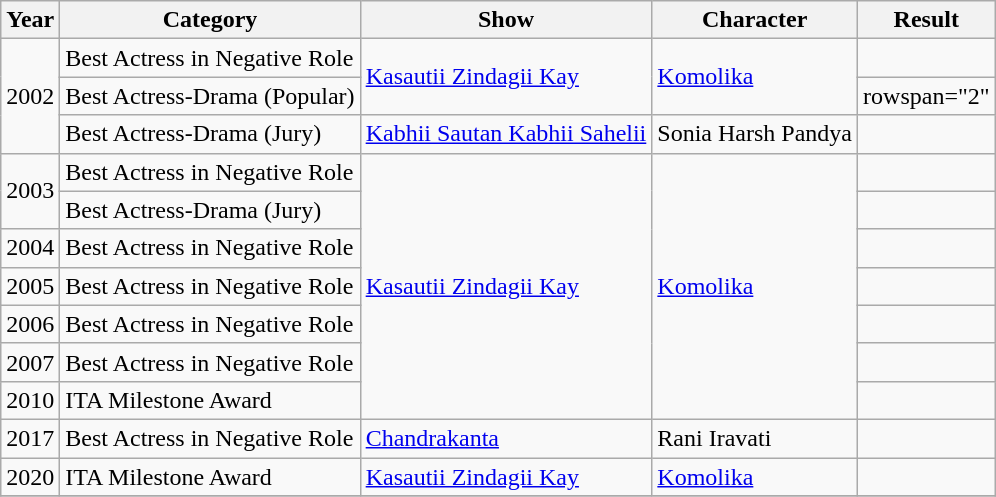<table class="wikitable sortable">
<tr>
<th>Year</th>
<th>Category</th>
<th>Show</th>
<th>Character</th>
<th>Result</th>
</tr>
<tr>
<td rowspan="3">2002</td>
<td>Best Actress in Negative Role</td>
<td rowspan="2"><a href='#'>Kasautii Zindagii Kay</a></td>
<td rowspan="2"><a href='#'>Komolika</a></td>
<td></td>
</tr>
<tr>
<td>Best Actress-Drama (Popular)</td>
<td>rowspan="2" </td>
</tr>
<tr>
<td>Best Actress-Drama (Jury)</td>
<td><a href='#'>Kabhii Sautan Kabhii Sahelii</a></td>
<td>Sonia Harsh Pandya</td>
</tr>
<tr>
<td rowspan="2">2003</td>
<td>Best Actress in Negative Role</td>
<td rowspan="7"><a href='#'>Kasautii Zindagii Kay</a></td>
<td rowspan="7"><a href='#'>Komolika</a></td>
<td> </td>
</tr>
<tr>
<td>Best Actress-Drama (Jury)</td>
<td></td>
</tr>
<tr>
<td>2004</td>
<td>Best Actress in Negative Role</td>
<td></td>
</tr>
<tr>
<td>2005</td>
<td>Best Actress in Negative Role</td>
<td></td>
</tr>
<tr>
<td>2006</td>
<td>Best Actress in Negative Role</td>
<td></td>
</tr>
<tr>
<td>2007</td>
<td>Best Actress in Negative Role</td>
<td></td>
</tr>
<tr>
<td>2010</td>
<td>ITA Milestone Award</td>
<td></td>
</tr>
<tr>
<td>2017</td>
<td>Best Actress in Negative Role</td>
<td><a href='#'>Chandrakanta</a></td>
<td>Rani Iravati</td>
<td></td>
</tr>
<tr>
<td>2020</td>
<td>ITA Milestone Award</td>
<td><a href='#'>Kasautii Zindagii Kay</a></td>
<td><a href='#'>Komolika</a></td>
<td> </td>
</tr>
<tr>
</tr>
</table>
